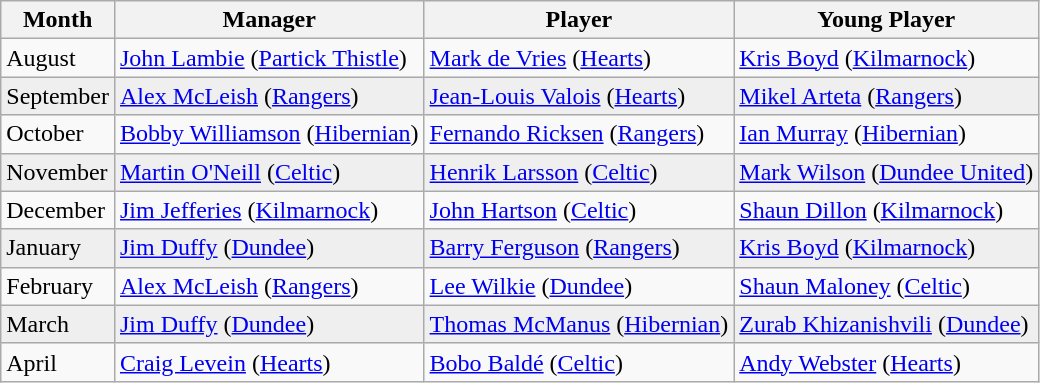<table class="wikitable">
<tr>
<th>Month</th>
<th>Manager</th>
<th>Player</th>
<th>Young Player</th>
</tr>
<tr>
<td>August</td>
<td> <a href='#'>John Lambie</a> (<a href='#'>Partick Thistle</a>)</td>
<td> <a href='#'>Mark de Vries</a> (<a href='#'>Hearts</a>)</td>
<td> <a href='#'>Kris Boyd</a> (<a href='#'>Kilmarnock</a>)</td>
</tr>
<tr bgcolor="#EFEFEF">
<td>September</td>
<td> <a href='#'>Alex McLeish</a> (<a href='#'>Rangers</a>)</td>
<td> <a href='#'>Jean-Louis Valois</a> (<a href='#'>Hearts</a>)</td>
<td> <a href='#'>Mikel Arteta</a> (<a href='#'>Rangers</a>)</td>
</tr>
<tr>
<td>October</td>
<td> <a href='#'>Bobby Williamson</a> (<a href='#'>Hibernian</a>)</td>
<td> <a href='#'>Fernando Ricksen</a> (<a href='#'>Rangers</a>)</td>
<td> <a href='#'>Ian Murray</a> (<a href='#'>Hibernian</a>)</td>
</tr>
<tr bgcolor="#EFEFEF">
<td>November</td>
<td> <a href='#'>Martin O'Neill</a> (<a href='#'>Celtic</a>)</td>
<td> <a href='#'>Henrik Larsson</a> (<a href='#'>Celtic</a>)</td>
<td> <a href='#'>Mark Wilson</a> (<a href='#'>Dundee United</a>)</td>
</tr>
<tr>
<td>December</td>
<td> <a href='#'>Jim Jefferies</a> (<a href='#'>Kilmarnock</a>)</td>
<td> <a href='#'>John Hartson</a> (<a href='#'>Celtic</a>)</td>
<td> <a href='#'>Shaun Dillon</a> (<a href='#'>Kilmarnock</a>)</td>
</tr>
<tr bgcolor="#EFEFEF">
<td>January</td>
<td> <a href='#'>Jim Duffy</a> (<a href='#'>Dundee</a>)</td>
<td> <a href='#'>Barry Ferguson</a> (<a href='#'>Rangers</a>)</td>
<td> <a href='#'>Kris Boyd</a> (<a href='#'>Kilmarnock</a>)</td>
</tr>
<tr>
<td>February</td>
<td> <a href='#'>Alex McLeish</a> (<a href='#'>Rangers</a>)</td>
<td> <a href='#'>Lee Wilkie</a> (<a href='#'>Dundee</a>)</td>
<td> <a href='#'>Shaun Maloney</a> (<a href='#'>Celtic</a>)</td>
</tr>
<tr bgcolor="#EFEFEF">
<td>March</td>
<td> <a href='#'>Jim Duffy</a> (<a href='#'>Dundee</a>)</td>
<td> <a href='#'>Thomas McManus</a> (<a href='#'>Hibernian</a>)</td>
<td> <a href='#'>Zurab Khizanishvili</a> (<a href='#'>Dundee</a>)</td>
</tr>
<tr>
<td>April</td>
<td> <a href='#'>Craig Levein</a> (<a href='#'>Hearts</a>)</td>
<td> <a href='#'>Bobo Baldé</a> (<a href='#'>Celtic</a>)</td>
<td> <a href='#'>Andy Webster</a> (<a href='#'>Hearts</a>)</td>
</tr>
</table>
